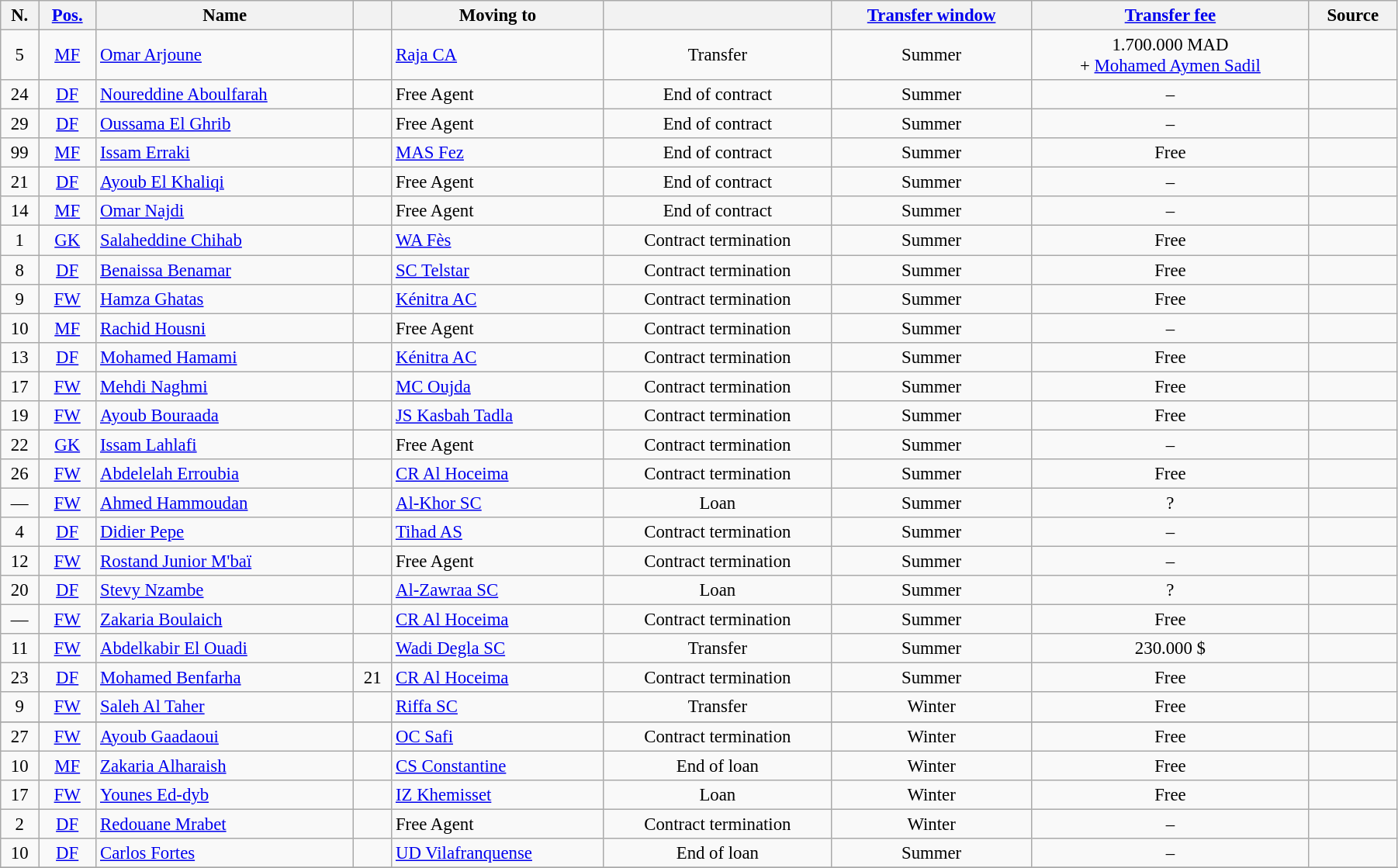<table class="wikitable sortable" style="width:95%; text-align:center; font-size:95%; text-align:center">
<tr>
<th>N.</th>
<th><a href='#'>Pos.</a></th>
<th>Name</th>
<th></th>
<th>Moving to</th>
<th></th>
<th><a href='#'>Transfer window</a></th>
<th><a href='#'>Transfer fee</a></th>
<th>Source</th>
</tr>
<tr>
<td>5</td>
<td><a href='#'>MF</a></td>
<td style="text-align:left;"> <a href='#'>Omar Arjoune</a></td>
<td></td>
<td style="text-align:left;"><a href='#'>Raja CA</a></td>
<td>Transfer</td>
<td>Summer</td>
<td>1.700.000 MAD <br>+ <a href='#'>Mohamed Aymen Sadil</a></td>
<td><br></td>
</tr>
<tr>
<td>24</td>
<td><a href='#'>DF</a></td>
<td style="text-align:left;"> <a href='#'>Noureddine Aboulfarah</a></td>
<td></td>
<td style="text-align:left;">Free Agent</td>
<td>End of contract</td>
<td>Summer</td>
<td>–</td>
<td></td>
</tr>
<tr>
<td>29</td>
<td><a href='#'>DF</a></td>
<td style="text-align:left;"> <a href='#'>Oussama El Ghrib</a></td>
<td></td>
<td style="text-align:left;">Free Agent</td>
<td>End of contract</td>
<td>Summer</td>
<td>–</td>
<td></td>
</tr>
<tr>
<td>99</td>
<td><a href='#'>MF</a></td>
<td style="text-align:left;"> <a href='#'>Issam Erraki</a></td>
<td></td>
<td style="text-align:left;"><a href='#'>MAS Fez</a></td>
<td>End of contract</td>
<td>Summer</td>
<td>Free</td>
<td></td>
</tr>
<tr>
<td>21</td>
<td><a href='#'>DF</a></td>
<td style="text-align:left;"> <a href='#'>Ayoub El Khaliqi</a></td>
<td></td>
<td style="text-align:left;">Free Agent</td>
<td>End of contract</td>
<td>Summer</td>
<td>–</td>
<td></td>
</tr>
<tr>
<td>14</td>
<td><a href='#'>MF</a></td>
<td style="text-align:left;"> <a href='#'>Omar Najdi</a></td>
<td></td>
<td style="text-align:left;">Free Agent</td>
<td>End of contract</td>
<td>Summer</td>
<td>–</td>
<td></td>
</tr>
<tr>
<td>1</td>
<td><a href='#'>GK</a></td>
<td style="text-align:left;"> <a href='#'>Salaheddine Chihab</a></td>
<td></td>
<td style="text-align:left;"><a href='#'>WA Fès</a></td>
<td>Contract termination</td>
<td>Summer</td>
<td>Free</td>
<td></td>
</tr>
<tr>
<td>8</td>
<td><a href='#'>DF</a></td>
<td style="text-align:left;"> <a href='#'>Benaissa Benamar</a></td>
<td></td>
<td style="text-align:left;"> <a href='#'>SC Telstar</a></td>
<td>Contract termination</td>
<td>Summer</td>
<td>Free</td>
<td></td>
</tr>
<tr>
<td>9</td>
<td><a href='#'>FW</a></td>
<td style="text-align:left;"> <a href='#'>Hamza Ghatas</a></td>
<td></td>
<td style="text-align:left;"><a href='#'>Kénitra AC</a></td>
<td>Contract termination</td>
<td>Summer</td>
<td>Free</td>
<td></td>
</tr>
<tr>
<td>10</td>
<td><a href='#'>MF</a></td>
<td style="text-align:left;"> <a href='#'>Rachid Housni</a></td>
<td></td>
<td style="text-align:left;">Free Agent</td>
<td>Contract termination</td>
<td>Summer</td>
<td>–</td>
<td></td>
</tr>
<tr>
<td>13</td>
<td><a href='#'>DF</a></td>
<td style="text-align:left;"> <a href='#'>Mohamed Hamami</a></td>
<td></td>
<td style="text-align:left;"><a href='#'>Kénitra AC</a></td>
<td>Contract termination</td>
<td>Summer</td>
<td>Free</td>
<td></td>
</tr>
<tr>
<td>17</td>
<td><a href='#'>FW</a></td>
<td style="text-align:left;"> <a href='#'>Mehdi Naghmi</a></td>
<td></td>
<td style="text-align:left;"><a href='#'>MC Oujda</a></td>
<td>Contract termination</td>
<td>Summer</td>
<td>Free</td>
<td></td>
</tr>
<tr>
<td>19</td>
<td><a href='#'>FW</a></td>
<td style="text-align:left;"> <a href='#'>Ayoub Bouraada</a></td>
<td></td>
<td style="text-align:left;"><a href='#'>JS Kasbah Tadla</a></td>
<td>Contract termination</td>
<td>Summer</td>
<td>Free</td>
<td></td>
</tr>
<tr>
<td>22</td>
<td><a href='#'>GK</a></td>
<td style="text-align:left;"> <a href='#'>Issam Lahlafi</a></td>
<td></td>
<td style="text-align:left;">Free Agent</td>
<td>Contract termination</td>
<td>Summer</td>
<td>–</td>
<td></td>
</tr>
<tr>
<td>26</td>
<td><a href='#'>FW</a></td>
<td style="text-align:left;"> <a href='#'>Abdelelah Erroubia</a></td>
<td></td>
<td style="text-align:left;"><a href='#'>CR Al Hoceima</a></td>
<td>Contract termination</td>
<td>Summer</td>
<td>Free</td>
<td></td>
</tr>
<tr>
<td>—</td>
<td><a href='#'>FW</a></td>
<td style="text-align:left;"> <a href='#'>Ahmed Hammoudan</a></td>
<td></td>
<td style="text-align:left;"> <a href='#'>Al-Khor SC</a></td>
<td>Loan</td>
<td>Summer</td>
<td>?</td>
<td></td>
</tr>
<tr>
<td>4</td>
<td><a href='#'>DF</a></td>
<td style="text-align:left;"> <a href='#'>Didier Pepe</a></td>
<td></td>
<td style="text-align:left;"><a href='#'>Tihad AS</a></td>
<td>Contract termination</td>
<td>Summer</td>
<td>–</td>
<td></td>
</tr>
<tr>
<td>12</td>
<td><a href='#'>FW</a></td>
<td style="text-align:left;"> <a href='#'>Rostand Junior M'baï</a></td>
<td></td>
<td style="text-align:left;">Free Agent</td>
<td>Contract termination</td>
<td>Summer</td>
<td>–</td>
<td></td>
</tr>
<tr>
<td>20</td>
<td><a href='#'>DF</a></td>
<td style="text-align:left;"> <a href='#'>Stevy Nzambe</a></td>
<td></td>
<td style="text-align:left;"> <a href='#'>Al-Zawraa SC</a></td>
<td>Loan</td>
<td>Summer</td>
<td>?</td>
<td></td>
</tr>
<tr>
<td>—</td>
<td><a href='#'>FW</a></td>
<td style="text-align:left;"> <a href='#'>Zakaria Boulaich</a></td>
<td></td>
<td style="text-align:left;"><a href='#'>CR Al Hoceima</a></td>
<td>Contract termination</td>
<td>Summer</td>
<td>Free</td>
<td></td>
</tr>
<tr>
<td>11</td>
<td><a href='#'>FW</a></td>
<td style="text-align:left;"> <a href='#'>Abdelkabir El Ouadi</a></td>
<td></td>
<td style="text-align:left;"> <a href='#'>Wadi Degla SC</a></td>
<td>Transfer</td>
<td>Summer</td>
<td>230.000 $</td>
<td></td>
</tr>
<tr>
<td>23</td>
<td><a href='#'>DF</a></td>
<td style="text-align:left;"> <a href='#'>Mohamed Benfarha</a></td>
<td>21</td>
<td style="text-align:left;"><a href='#'>CR Al Hoceima</a></td>
<td>Contract termination</td>
<td>Summer</td>
<td>Free</td>
<td></td>
</tr>
<tr>
<td>9</td>
<td><a href='#'>FW</a></td>
<td style="text-align:left;"> <a href='#'>Saleh Al Taher</a></td>
<td></td>
<td style="text-align:left;"> <a href='#'>Riffa SC</a></td>
<td>Transfer</td>
<td>Winter</td>
<td>Free</td>
<td></td>
</tr>
<tr>
</tr>
<tr>
<td>27</td>
<td><a href='#'>FW</a></td>
<td style="text-align:left;"> <a href='#'>Ayoub Gaadaoui</a></td>
<td></td>
<td style="text-align:left;"><a href='#'>OC Safi</a></td>
<td>Contract termination</td>
<td>Winter</td>
<td>Free</td>
<td> </td>
</tr>
<tr>
<td>10</td>
<td><a href='#'>MF</a></td>
<td style="text-align:left;"> <a href='#'>Zakaria Alharaish</a></td>
<td></td>
<td style="text-align:left;"> <a href='#'>CS Constantine</a></td>
<td>End of loan</td>
<td>Winter</td>
<td>Free</td>
<td></td>
</tr>
<tr>
<td>17</td>
<td><a href='#'>FW</a></td>
<td style="text-align:left;"> <a href='#'>Younes Ed-dyb</a></td>
<td></td>
<td style="text-align:left;"><a href='#'>IZ Khemisset</a></td>
<td>Loan</td>
<td>Winter</td>
<td>Free</td>
<td></td>
</tr>
<tr>
<td>2</td>
<td><a href='#'>DF</a></td>
<td style="text-align:left;"> <a href='#'>Redouane Mrabet</a></td>
<td></td>
<td style="text-align:left;">Free Agent</td>
<td>Contract termination</td>
<td>Winter</td>
<td>–</td>
<td></td>
</tr>
<tr>
<td>10</td>
<td><a href='#'>DF</a></td>
<td style="text-align:left;"> <a href='#'>Carlos Fortes</a></td>
<td></td>
<td style="text-align:left;"> <a href='#'>UD Vilafranquense</a></td>
<td>End of loan</td>
<td>Summer</td>
<td>–</td>
<td></td>
</tr>
<tr>
</tr>
</table>
